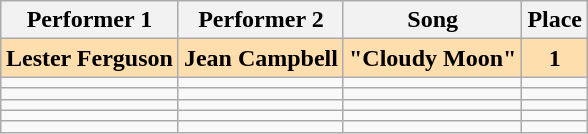<table class="sortable wikitable" style="margin: 1em auto 1em auto">
<tr>
<th>Performer 1</th>
<th>Performer 2</th>
<th>Song</th>
<th>Place</th>
</tr>
<tr style="font-weight:bold; background:navajowhite;">
<td>Lester Ferguson</td>
<td>Jean Campbell</td>
<td>"Cloudy Moon"</td>
<td style="text-align:center;">1</td>
</tr>
<tr>
<td></td>
<td></td>
<td></td>
<td></td>
</tr>
<tr>
<td></td>
<td></td>
<td></td>
<td></td>
</tr>
<tr>
<td></td>
<td></td>
<td></td>
<td></td>
</tr>
<tr>
<td></td>
<td></td>
<td></td>
<td></td>
</tr>
<tr>
<td></td>
<td></td>
<td></td>
<td></td>
</tr>
</table>
